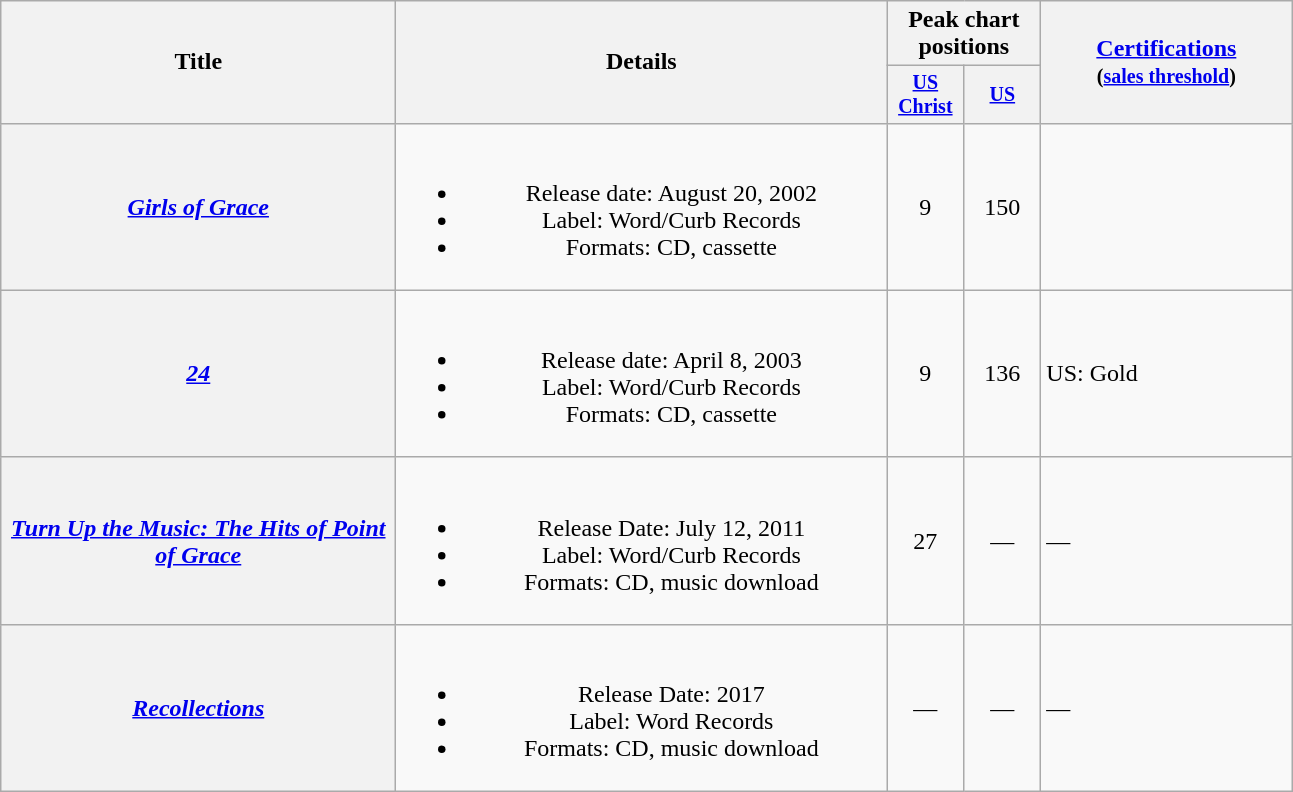<table class="wikitable plainrowheaders" style="text-align:center;">
<tr>
<th rowspan="2" style="width:16em;">Title</th>
<th rowspan="2" style="width:20em;">Details</th>
<th colspan="2">Peak chart<br>positions</th>
<th rowspan="2" style="width:10em;"><a href='#'>Certifications</a><br><small>(<a href='#'>sales threshold</a>)</small></th>
</tr>
<tr style="font-size:smaller;">
<th width="45"><a href='#'>US Christ</a><br></th>
<th width="45"><a href='#'>US</a><br></th>
</tr>
<tr>
<th scope="row"><em><a href='#'>Girls of Grace</a></em></th>
<td><br><ul><li>Release date: August 20, 2002</li><li>Label: Word/Curb Records</li><li>Formats: CD, cassette</li></ul></td>
<td>9</td>
<td>150</td>
<td></td>
</tr>
<tr ->
<th scope="row"><em><a href='#'>24</a></em></th>
<td><br><ul><li>Release date: April 8, 2003</li><li>Label: Word/Curb Records</li><li>Formats: CD, cassette</li></ul></td>
<td>9</td>
<td>136</td>
<td align="left">US: Gold</td>
</tr>
<tr>
<th scope="row"><em><a href='#'>Turn Up the Music: The Hits of Point of Grace</a></em></th>
<td><br><ul><li>Release Date: July 12, 2011</li><li>Label: Word/Curb Records</li><li>Formats: CD, music download</li></ul></td>
<td>27</td>
<td>—</td>
<td align="left">—</td>
</tr>
<tr>
<th scope="row"><em><a href='#'>Recollections</a></em></th>
<td><br><ul><li>Release Date: 2017</li><li>Label: Word Records</li><li>Formats: CD, music download</li></ul></td>
<td>—</td>
<td>—</td>
<td align="left">—</td>
</tr>
</table>
